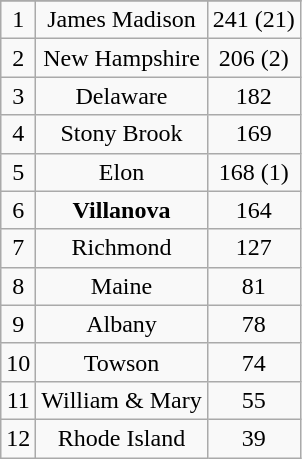<table class="wikitable">
<tr align="center">
</tr>
<tr align="center">
<td>1</td>
<td>James Madison</td>
<td>241 (21)</td>
</tr>
<tr align="center">
<td>2</td>
<td>New Hampshire</td>
<td>206 (2)</td>
</tr>
<tr align="center">
<td>3</td>
<td>Delaware</td>
<td>182</td>
</tr>
<tr align="center">
<td>4</td>
<td>Stony Brook</td>
<td>169</td>
</tr>
<tr align="center">
<td>5</td>
<td>Elon</td>
<td>168 (1)</td>
</tr>
<tr align="center">
<td>6</td>
<td><strong>Villanova</strong></td>
<td>164</td>
</tr>
<tr align="center">
<td>7</td>
<td>Richmond</td>
<td>127</td>
</tr>
<tr align="center">
<td>8</td>
<td>Maine</td>
<td>81</td>
</tr>
<tr align="center">
<td>9</td>
<td>Albany</td>
<td>78</td>
</tr>
<tr align="center">
<td>10</td>
<td>Towson</td>
<td>74</td>
</tr>
<tr align="center">
<td>11</td>
<td>William & Mary</td>
<td>55</td>
</tr>
<tr align="center">
<td>12</td>
<td>Rhode Island</td>
<td>39</td>
</tr>
</table>
